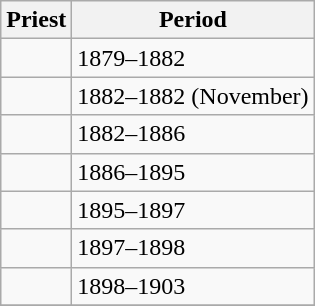<table class="wikitable sortable sticky-header">
<tr>
<th>Priest</th>
<th>Period</th>
</tr>
<tr>
<td></td>
<td>1879–1882</td>
</tr>
<tr>
<td></td>
<td>1882–1882 (November)</td>
</tr>
<tr>
<td></td>
<td>1882–1886</td>
</tr>
<tr>
<td></td>
<td>1886–1895</td>
</tr>
<tr>
<td></td>
<td>1895–1897</td>
</tr>
<tr>
<td></td>
<td>1897–1898</td>
</tr>
<tr>
<td></td>
<td>1898–1903</td>
</tr>
<tr>
</tr>
</table>
